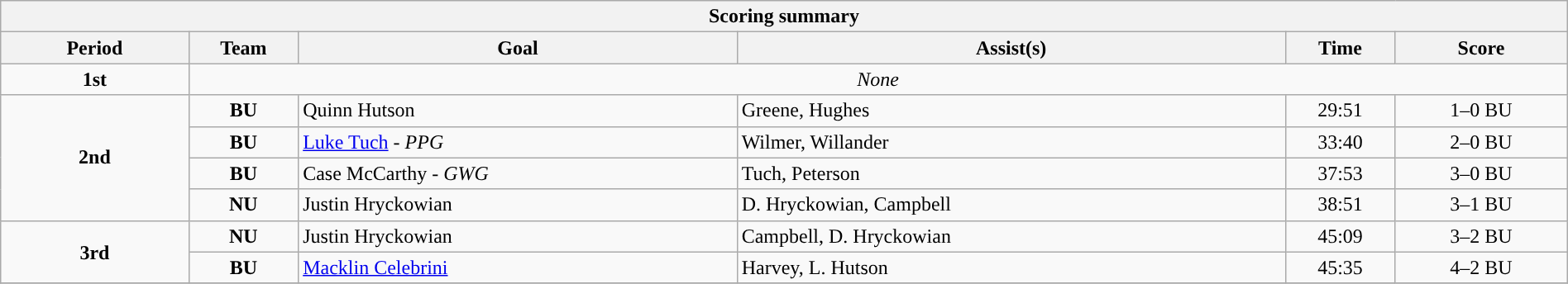<table style="width:100%;" class="wikitable">
<tr>
<th colspan=6>Scoring summary</th>
</tr>
<tr>
<th style="width:12%;">Period</th>
<th style="width:7%;">Team</th>
<th style="width:28%;">Goal</th>
<th style="width:35%;">Assist(s)</th>
<th style="width:7%;">Time</th>
<th style="width:11%;">Score</th>
</tr>
<tr>
<td style="text-align:center;" rowspan="1"><strong>1st</strong></td>
<td style="text-align:center;" colspan="5"><em>None</em></td>
</tr>
<tr>
<td style="text-align:center;" rowspan="4"><strong>2nd</strong></td>
<td align=center><strong>BU</strong></td>
<td>Quinn Hutson</td>
<td>Greene, Hughes</td>
<td align=center>29:51</td>
<td align=center>1–0 BU</td>
</tr>
<tr>
<td align=center><strong>BU</strong></td>
<td><a href='#'>Luke Tuch</a> - <em>PPG</em></td>
<td>Wilmer, Willander</td>
<td align=center>33:40</td>
<td align=center>2–0 BU</td>
</tr>
<tr>
<td align=center><strong>BU</strong></td>
<td>Case McCarthy - <em>GWG</em></td>
<td>Tuch, Peterson</td>
<td align=center>37:53</td>
<td align=center>3–0 BU</td>
</tr>
<tr>
<td align=center><strong>NU</strong></td>
<td>Justin Hryckowian</td>
<td>D. Hryckowian, Campbell</td>
<td align=center>38:51</td>
<td align=center>3–1 BU</td>
</tr>
<tr>
<td style="text-align:center;" rowspan="2"><strong>3rd</strong></td>
<td align=center><strong>NU</strong></td>
<td>Justin Hryckowian</td>
<td>Campbell, D. Hryckowian</td>
<td align=center>45:09</td>
<td align=center>3–2 BU</td>
</tr>
<tr>
<td align=center><strong>BU</strong></td>
<td><a href='#'>Macklin Celebrini</a></td>
<td>Harvey, L. Hutson</td>
<td align=center>45:35</td>
<td align=center>4–2 BU</td>
</tr>
<tr>
</tr>
</table>
